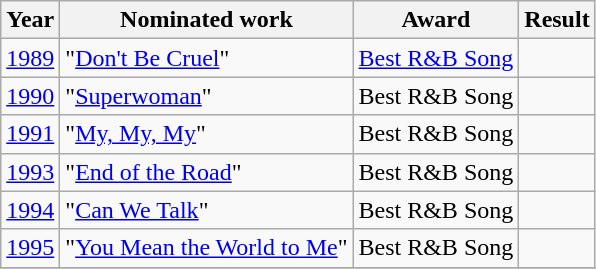<table class="wikitable">
<tr>
<th>Year</th>
<th>Nominated work</th>
<th>Award</th>
<th>Result</th>
</tr>
<tr>
<td align=center><a href='#'>1989</a></td>
<td>"<a href='#'>Don't Be Cruel</a>"</td>
<td><a href='#'>Best R&B Song</a></td>
<td></td>
</tr>
<tr>
<td align=center><a href='#'>1990</a></td>
<td>"<a href='#'>Superwoman</a>"</td>
<td>Best R&B Song</td>
<td></td>
</tr>
<tr>
<td align=center><a href='#'>1991</a></td>
<td>"<a href='#'>My, My, My</a>"</td>
<td>Best R&B Song</td>
<td></td>
</tr>
<tr>
<td align=center><a href='#'>1993</a></td>
<td>"<a href='#'>End of the Road</a>"</td>
<td>Best R&B Song</td>
<td></td>
</tr>
<tr>
<td align=center><a href='#'>1994</a></td>
<td>"<a href='#'>Can We Talk</a>"</td>
<td>Best R&B Song</td>
<td></td>
</tr>
<tr>
<td align=center><a href='#'>1995</a></td>
<td>"<a href='#'>You Mean the World to Me</a>"</td>
<td>Best R&B Song</td>
<td></td>
</tr>
<tr>
</tr>
</table>
